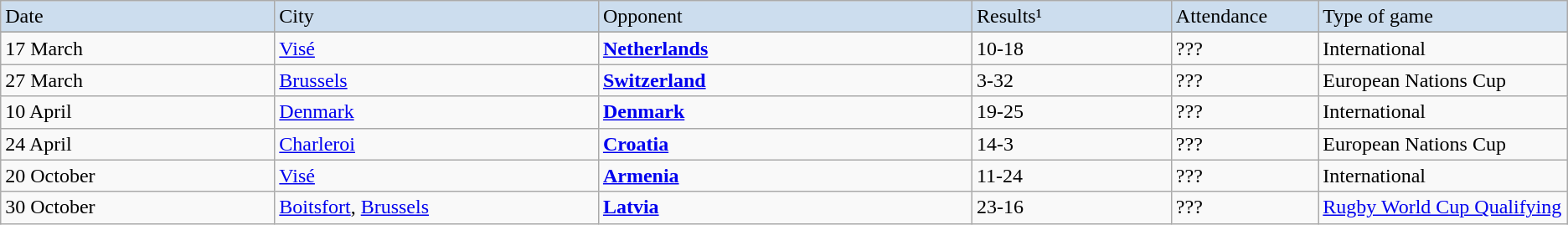<table class="wikitable">
<tr ---- bgcolor=#CCDDEE>
<td width=11%>Date</td>
<td width=13%>City</td>
<td width=15%>Opponent</td>
<td width=8%>Results¹</td>
<td width=5%>Attendance</td>
<td width=10%>Type of game</td>
</tr>
<tr>
</tr>
<tr -----bgcolor=#DDEEFF>
<td>17 March</td>
<td><a href='#'>Visé</a></td>
<td> <strong><a href='#'>Netherlands</a></strong></td>
<td>10-18</td>
<td>???</td>
<td>International</td>
</tr>
<tr ----bgcolor=#DDEEFF>
<td>27 March</td>
<td><a href='#'>Brussels</a></td>
<td> <strong><a href='#'>Switzerland</a></strong></td>
<td>3-32</td>
<td>???</td>
<td>European Nations Cup</td>
</tr>
<tr ----bgcolor=#DDEEFF>
<td>10 April</td>
<td><a href='#'>Denmark</a></td>
<td> <strong><a href='#'>Denmark</a></strong></td>
<td>19-25</td>
<td>???</td>
<td>International</td>
</tr>
<tr ----bgcolor=#DDEEFF>
<td>24 April</td>
<td><a href='#'>Charleroi</a></td>
<td> <strong><a href='#'>Croatia</a></strong></td>
<td>14-3</td>
<td>???</td>
<td>European Nations Cup</td>
</tr>
<tr ----bgcolor=#DDEEFF>
<td>20 October</td>
<td><a href='#'>Visé</a></td>
<td> <strong><a href='#'>Armenia</a></strong></td>
<td>11-24</td>
<td>???</td>
<td>International</td>
</tr>
<tr ----bgcolor=#DDEEFF>
<td>30 October</td>
<td><a href='#'>Boitsfort</a>, <a href='#'>Brussels</a></td>
<td> <strong><a href='#'>Latvia</a></strong></td>
<td>23-16</td>
<td>???</td>
<td><a href='#'>Rugby World Cup Qualifying</a></td>
</tr>
</table>
